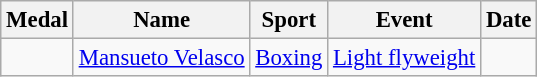<table class="wikitable sortable"  style="font-size:95%">
<tr>
<th>Medal</th>
<th>Name</th>
<th>Sport</th>
<th>Event</th>
<th>Date</th>
</tr>
<tr>
<td></td>
<td><a href='#'>Mansueto Velasco</a></td>
<td><a href='#'>Boxing</a></td>
<td><a href='#'>Light flyweight</a></td>
<td></td>
</tr>
</table>
